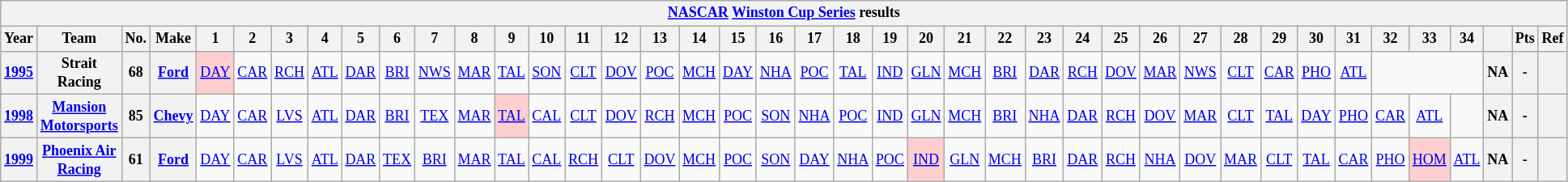<table class="wikitable" style="text-align:center; font-size:75%">
<tr>
<th colspan=42><a href='#'>NASCAR</a> <a href='#'>Winston Cup Series</a> results</th>
</tr>
<tr>
<th>Year</th>
<th>Team</th>
<th>No.</th>
<th>Make</th>
<th>1</th>
<th>2</th>
<th>3</th>
<th>4</th>
<th>5</th>
<th>6</th>
<th>7</th>
<th>8</th>
<th>9</th>
<th>10</th>
<th>11</th>
<th>12</th>
<th>13</th>
<th>14</th>
<th>15</th>
<th>16</th>
<th>17</th>
<th>18</th>
<th>19</th>
<th>20</th>
<th>21</th>
<th>22</th>
<th>23</th>
<th>24</th>
<th>25</th>
<th>26</th>
<th>27</th>
<th>28</th>
<th>29</th>
<th>30</th>
<th>31</th>
<th>32</th>
<th>33</th>
<th>34</th>
<th></th>
<th>Pts</th>
<th>Ref</th>
</tr>
<tr>
<th><a href='#'>1995</a></th>
<th>Strait Racing</th>
<th>68</th>
<th><a href='#'>Ford</a></th>
<td style="background:#FFCFCF;"><a href='#'>DAY</a><br></td>
<td><a href='#'>CAR</a></td>
<td><a href='#'>RCH</a></td>
<td><a href='#'>ATL</a></td>
<td><a href='#'>DAR</a></td>
<td><a href='#'>BRI</a></td>
<td><a href='#'>NWS</a></td>
<td><a href='#'>MAR</a></td>
<td><a href='#'>TAL</a></td>
<td><a href='#'>SON</a></td>
<td><a href='#'>CLT</a></td>
<td><a href='#'>DOV</a></td>
<td><a href='#'>POC</a></td>
<td><a href='#'>MCH</a></td>
<td><a href='#'>DAY</a></td>
<td><a href='#'>NHA</a></td>
<td><a href='#'>POC</a></td>
<td><a href='#'>TAL</a></td>
<td><a href='#'>IND</a></td>
<td><a href='#'>GLN</a></td>
<td><a href='#'>MCH</a></td>
<td><a href='#'>BRI</a></td>
<td><a href='#'>DAR</a></td>
<td><a href='#'>RCH</a></td>
<td><a href='#'>DOV</a></td>
<td><a href='#'>MAR</a></td>
<td><a href='#'>NWS</a></td>
<td><a href='#'>CLT</a></td>
<td><a href='#'>CAR</a></td>
<td><a href='#'>PHO</a></td>
<td><a href='#'>ATL</a></td>
<td colspan=3></td>
<th>NA</th>
<th>-</th>
<th></th>
</tr>
<tr>
<th><a href='#'>1998</a></th>
<th><a href='#'>Mansion Motorsports</a></th>
<th>85</th>
<th><a href='#'>Chevy</a></th>
<td><a href='#'>DAY</a></td>
<td><a href='#'>CAR</a></td>
<td><a href='#'>LVS</a></td>
<td><a href='#'>ATL</a></td>
<td><a href='#'>DAR</a></td>
<td><a href='#'>BRI</a></td>
<td><a href='#'>TEX</a></td>
<td><a href='#'>MAR</a></td>
<td style="background:#FFCFCF;"><a href='#'>TAL</a><br></td>
<td><a href='#'>CAL</a></td>
<td><a href='#'>CLT</a></td>
<td><a href='#'>DOV</a></td>
<td><a href='#'>RCH</a></td>
<td><a href='#'>MCH</a></td>
<td><a href='#'>POC</a></td>
<td><a href='#'>SON</a></td>
<td><a href='#'>NHA</a></td>
<td><a href='#'>POC</a></td>
<td><a href='#'>IND</a></td>
<td><a href='#'>GLN</a></td>
<td><a href='#'>MCH</a></td>
<td><a href='#'>BRI</a></td>
<td><a href='#'>NHA</a></td>
<td><a href='#'>DAR</a></td>
<td><a href='#'>RCH</a></td>
<td><a href='#'>DOV</a></td>
<td><a href='#'>MAR</a></td>
<td><a href='#'>CLT</a></td>
<td><a href='#'>TAL</a></td>
<td><a href='#'>DAY</a></td>
<td><a href='#'>PHO</a></td>
<td><a href='#'>CAR</a></td>
<td><a href='#'>ATL</a></td>
<td></td>
<th>NA</th>
<th>-</th>
<th></th>
</tr>
<tr>
<th><a href='#'>1999</a></th>
<th><a href='#'>Phoenix Air Racing</a></th>
<th>61</th>
<th><a href='#'>Ford</a></th>
<td><a href='#'>DAY</a></td>
<td><a href='#'>CAR</a></td>
<td><a href='#'>LVS</a></td>
<td><a href='#'>ATL</a></td>
<td><a href='#'>DAR</a></td>
<td><a href='#'>TEX</a></td>
<td><a href='#'>BRI</a></td>
<td><a href='#'>MAR</a></td>
<td><a href='#'>TAL</a></td>
<td><a href='#'>CAL</a></td>
<td><a href='#'>RCH</a></td>
<td><a href='#'>CLT</a></td>
<td><a href='#'>DOV</a></td>
<td><a href='#'>MCH</a></td>
<td><a href='#'>POC</a></td>
<td><a href='#'>SON</a></td>
<td><a href='#'>DAY</a></td>
<td><a href='#'>NHA</a></td>
<td><a href='#'>POC</a></td>
<td style="background:#FFCFCF;"><a href='#'>IND</a><br></td>
<td><a href='#'>GLN</a></td>
<td><a href='#'>MCH</a></td>
<td><a href='#'>BRI</a></td>
<td><a href='#'>DAR</a></td>
<td><a href='#'>RCH</a></td>
<td><a href='#'>NHA</a></td>
<td><a href='#'>DOV</a></td>
<td><a href='#'>MAR</a></td>
<td><a href='#'>CLT</a></td>
<td><a href='#'>TAL</a></td>
<td><a href='#'>CAR</a></td>
<td><a href='#'>PHO</a></td>
<td style="background:#FFCFCF;"><a href='#'>HOM</a><br></td>
<td><a href='#'>ATL</a></td>
<th>NA</th>
<th>-</th>
<th></th>
</tr>
</table>
